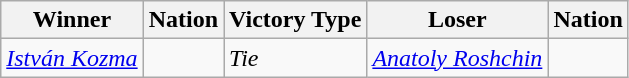<table class="wikitable sortable" style="text-align:left;">
<tr>
<th>Winner</th>
<th>Nation</th>
<th>Victory Type</th>
<th>Loser</th>
<th>Nation</th>
</tr>
<tr style="font-style: italic">
<td><a href='#'>István Kozma</a></td>
<td></td>
<td>Tie</td>
<td><a href='#'>Anatoly Roshchin</a></td>
<td></td>
</tr>
</table>
